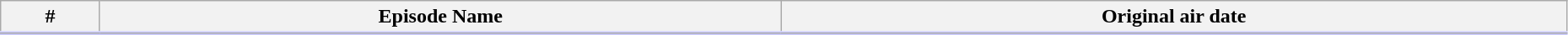<table class="wikitable"  style="width:98%; background:#fff;">
<tr style="border-bottom:3px solid #CCF">
<th>#</th>
<th>Episode Name</th>
<th>Original air date</th>
</tr>
<tr>
</tr>
</table>
